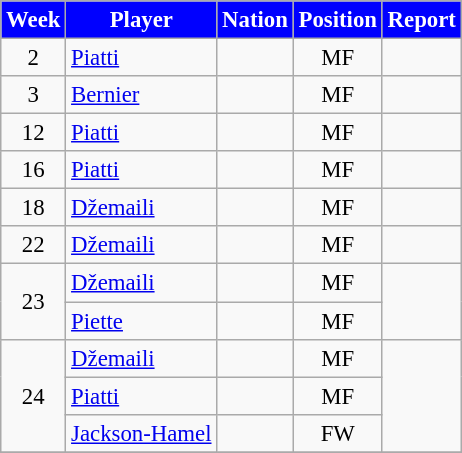<table class="wikitable" style="font-size: 95%; text-align: center;">
<tr>
<th style="background:#00f; color:white; text-align:center;">Week</th>
<th style="background:#00f; color:white; text-align:center;">Player</th>
<th style="background:#00f; color:white; text-align:center;">Nation</th>
<th style="background:#00f; color:white; text-align:center;">Position</th>
<th style="background:#00f; color:white; text-align:center;">Report</th>
</tr>
<tr>
<td>2</td>
<td style="text-align:left;"><a href='#'>Piatti</a></td>
<td style="text-align:left;"></td>
<td>MF</td>
<td></td>
</tr>
<tr>
<td>3</td>
<td style="text-align:left;"><a href='#'>Bernier</a></td>
<td style="text-align:left;"></td>
<td>MF</td>
<td></td>
</tr>
<tr>
<td>12</td>
<td style="text-align:left;"><a href='#'>Piatti</a></td>
<td style="text-align:left;"></td>
<td>MF</td>
<td></td>
</tr>
<tr>
<td>16</td>
<td style="text-align:left;"><a href='#'>Piatti</a></td>
<td style="text-align:left;"></td>
<td>MF</td>
<td></td>
</tr>
<tr>
<td>18</td>
<td style="text-align:left;"><a href='#'>Džemaili</a></td>
<td style="text-align:left;"></td>
<td>MF</td>
<td></td>
</tr>
<tr>
<td>22</td>
<td style="text-align:left;"><a href='#'>Džemaili</a></td>
<td style="text-align:left;"></td>
<td>MF</td>
<td></td>
</tr>
<tr>
<td rowspan="2">23</td>
<td style="text-align:left;"><a href='#'>Džemaili</a></td>
<td style="text-align:left;"></td>
<td>MF</td>
<td rowspan="2"></td>
</tr>
<tr>
<td style="text-align:left;"><a href='#'>Piette</a></td>
<td style="text-align:left;"></td>
<td>MF</td>
</tr>
<tr>
<td rowspan="3">24</td>
<td style="text-align:left;"><a href='#'>Džemaili</a></td>
<td style="text-align:left;"></td>
<td>MF</td>
<td rowspan="3"></td>
</tr>
<tr>
<td style="text-align:left;"><a href='#'>Piatti</a></td>
<td style="text-align:left;"></td>
<td>MF</td>
</tr>
<tr>
<td style="text-align:left;"><a href='#'>Jackson-Hamel</a></td>
<td style="text-align:left;"></td>
<td>FW</td>
</tr>
<tr>
</tr>
</table>
